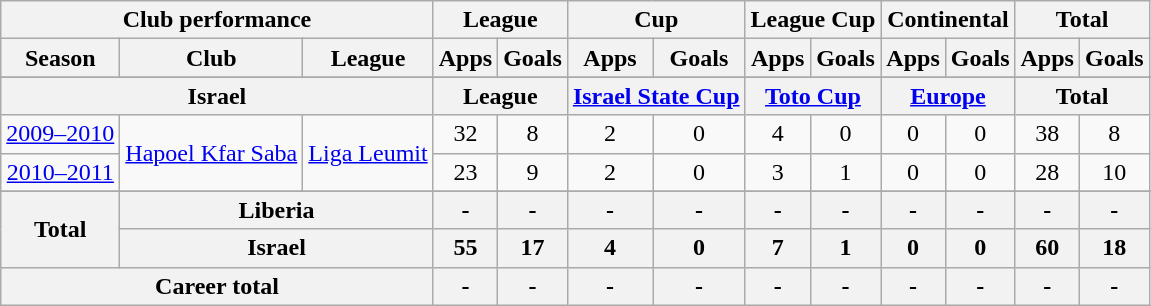<table class="wikitable" style="text-align:center">
<tr>
<th colspan=3>Club performance</th>
<th colspan=2>League</th>
<th colspan=2>Cup</th>
<th colspan=2>League Cup</th>
<th colspan=2>Continental</th>
<th colspan=2>Total</th>
</tr>
<tr>
<th>Season</th>
<th>Club</th>
<th>League</th>
<th>Apps</th>
<th>Goals</th>
<th>Apps</th>
<th>Goals</th>
<th>Apps</th>
<th>Goals</th>
<th>Apps</th>
<th>Goals</th>
<th>Apps</th>
<th>Goals</th>
</tr>
<tr>
</tr>
<tr>
<th colspan=3>Israel</th>
<th colspan=2>League</th>
<th colspan=2><a href='#'>Israel State Cup</a></th>
<th colspan=2><a href='#'>Toto Cup</a></th>
<th colspan=2><a href='#'>Europe</a></th>
<th colspan=2>Total</th>
</tr>
<tr>
<td><a href='#'>2009–2010</a></td>
<td rowspan="2"><a href='#'>Hapoel Kfar Saba</a></td>
<td rowspan="2"><a href='#'>Liga Leumit</a></td>
<td>32</td>
<td>8</td>
<td>2</td>
<td>0</td>
<td>4</td>
<td>0</td>
<td>0</td>
<td>0</td>
<td>38</td>
<td>8</td>
</tr>
<tr>
<td><a href='#'>2010–2011</a></td>
<td>23</td>
<td>9</td>
<td>2</td>
<td>0</td>
<td>3</td>
<td>1</td>
<td>0</td>
<td>0</td>
<td>28</td>
<td>10</td>
</tr>
<tr>
</tr>
<tr>
<th rowspan=2>Total</th>
<th colspan=2>Liberia</th>
<th>-</th>
<th>-</th>
<th>-</th>
<th>-</th>
<th>-</th>
<th>-</th>
<th>-</th>
<th>-</th>
<th>-</th>
<th>-</th>
</tr>
<tr>
<th colspan=2>Israel</th>
<th>55</th>
<th>17</th>
<th>4</th>
<th>0</th>
<th>7</th>
<th>1</th>
<th>0</th>
<th>0</th>
<th>60</th>
<th>18</th>
</tr>
<tr>
<th colspan=3>Career total</th>
<th>-</th>
<th>-</th>
<th>-</th>
<th>-</th>
<th>-</th>
<th>-</th>
<th>-</th>
<th>-</th>
<th>-</th>
<th>-</th>
</tr>
</table>
